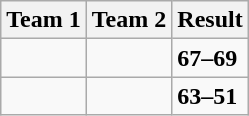<table class="wikitable">
<tr>
<th><strong>Team 1</strong></th>
<th><strong>Team 2</strong></th>
<th><strong>Result</strong></th>
</tr>
<tr>
<td></td>
<td></td>
<td><strong>67–69</strong></td>
</tr>
<tr>
<td></td>
<td></td>
<td><strong>63–51</strong></td>
</tr>
</table>
